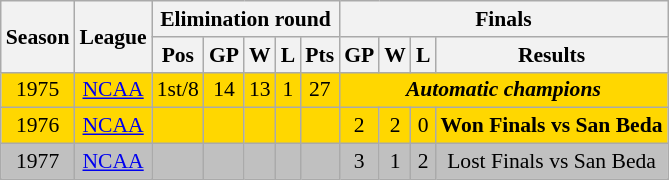<table class="wikitable" style="text-align:center; font-size:90%">
<tr>
<th rowspan="2">Season</th>
<th rowspan="2">League</th>
<th colspan="5">Elimination round</th>
<th colspan="4">Finals</th>
</tr>
<tr>
<th>Pos</th>
<th>GP</th>
<th>W</th>
<th>L</th>
<th>Pts</th>
<th>GP</th>
<th>W</th>
<th>L</th>
<th>Results</th>
</tr>
<tr bgcolor="gold">
<td>1975</td>
<td><a href='#'>NCAA</a></td>
<td>1st/8</td>
<td>14</td>
<td>13</td>
<td>1</td>
<td>27</td>
<td colspan="4"><strong><em>Automatic champions</em></strong></td>
</tr>
<tr bgcolor="gold">
<td>1976</td>
<td><a href='#'>NCAA</a></td>
<td></td>
<td></td>
<td></td>
<td></td>
<td></td>
<td>2</td>
<td>2</td>
<td>0</td>
<td><strong>Won Finals vs San Beda</strong></td>
</tr>
<tr bgcolor="silver">
<td>1977</td>
<td><a href='#'>NCAA</a></td>
<td></td>
<td></td>
<td></td>
<td></td>
<td></td>
<td>3</td>
<td>1</td>
<td>2</td>
<td>Lost Finals vs San Beda</td>
</tr>
</table>
